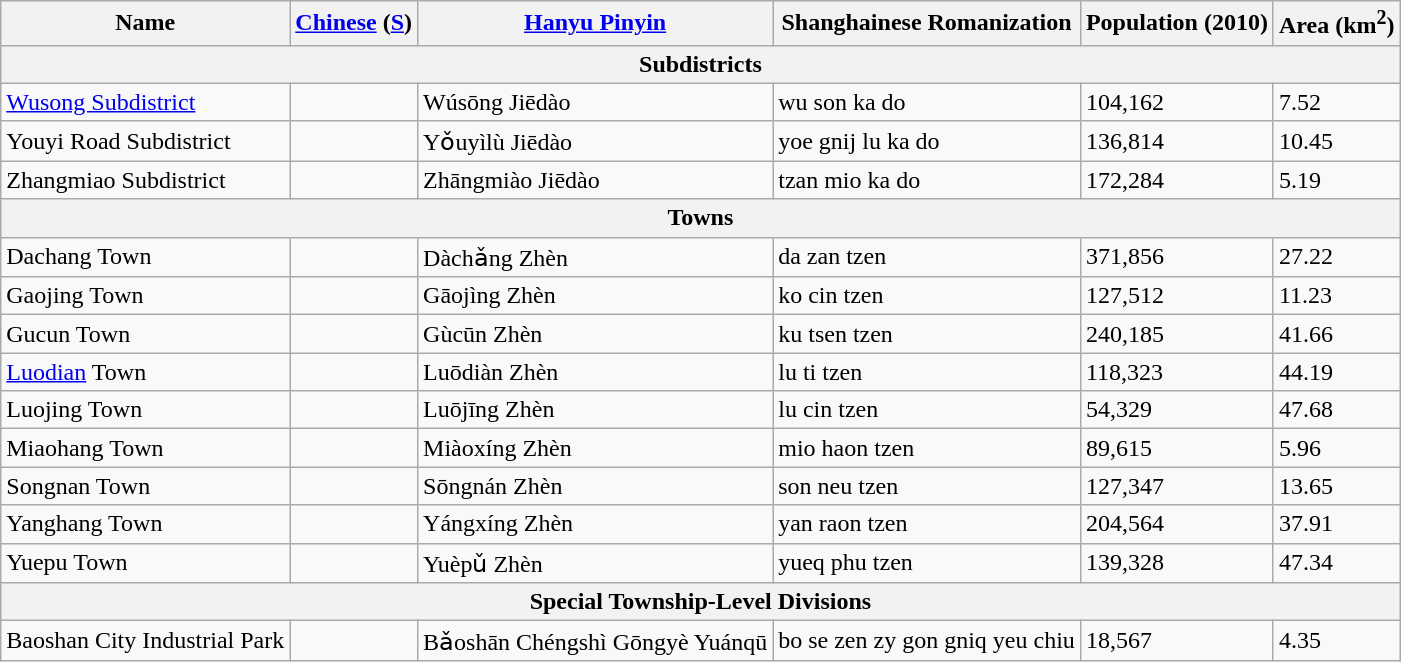<table class="wikitable">
<tr>
<th>Name</th>
<th><a href='#'>Chinese</a> (<a href='#'>S</a>)</th>
<th><a href='#'>Hanyu Pinyin</a></th>
<th>Shanghainese Romanization</th>
<th>Population (2010)</th>
<th>Area (km<sup>2</sup>)</th>
</tr>
<tr>
<th colspan="6">Subdistricts</th>
</tr>
<tr>
<td><a href='#'>Wusong Subdistrict</a></td>
<td></td>
<td>Wúsōng Jiēdào</td>
<td>wu son ka do</td>
<td>104,162</td>
<td>7.52</td>
</tr>
<tr>
<td>Youyi Road Subdistrict</td>
<td></td>
<td>Yǒuyìlù Jiēdào</td>
<td>yoe gnij lu ka do</td>
<td>136,814</td>
<td>10.45</td>
</tr>
<tr>
<td>Zhangmiao Subdistrict</td>
<td></td>
<td>Zhāngmiào Jiēdào</td>
<td>tzan mio ka do</td>
<td>172,284</td>
<td>5.19</td>
</tr>
<tr>
<th colspan="6">Towns</th>
</tr>
<tr>
<td>Dachang Town</td>
<td></td>
<td>Dàchǎng Zhèn</td>
<td>da zan tzen</td>
<td>371,856</td>
<td>27.22</td>
</tr>
<tr>
<td>Gaojing Town</td>
<td></td>
<td>Gāojìng Zhèn</td>
<td>ko cin tzen</td>
<td>127,512</td>
<td>11.23</td>
</tr>
<tr>
<td>Gucun Town</td>
<td></td>
<td>Gùcūn Zhèn</td>
<td>ku tsen tzen</td>
<td>240,185</td>
<td>41.66</td>
</tr>
<tr>
<td><a href='#'>Luodian</a> Town</td>
<td></td>
<td>Luōdiàn Zhèn</td>
<td>lu ti tzen</td>
<td>118,323</td>
<td>44.19</td>
</tr>
<tr>
<td>Luojing Town</td>
<td></td>
<td>Luōjīng Zhèn</td>
<td>lu cin tzen</td>
<td>54,329</td>
<td>47.68</td>
</tr>
<tr>
<td>Miaohang Town</td>
<td></td>
<td>Miàoxíng Zhèn</td>
<td>mio haon tzen</td>
<td>89,615</td>
<td>5.96</td>
</tr>
<tr>
<td>Songnan Town</td>
<td></td>
<td>Sōngnán Zhèn</td>
<td>son neu tzen</td>
<td>127,347</td>
<td>13.65</td>
</tr>
<tr>
<td>Yanghang Town</td>
<td></td>
<td>Yángxíng Zhèn</td>
<td>yan raon tzen</td>
<td>204,564</td>
<td>37.91</td>
</tr>
<tr>
<td>Yuepu Town</td>
<td></td>
<td>Yuèpǔ Zhèn</td>
<td>yueq phu tzen</td>
<td>139,328</td>
<td>47.34</td>
</tr>
<tr>
<th colspan="6">Special Township-Level Divisions</th>
</tr>
<tr>
<td>Baoshan City Industrial Park</td>
<td></td>
<td>Bǎoshān Chéngshì Gōngyè Yuánqū</td>
<td>bo se zen zy gon gniq yeu chiu</td>
<td>18,567</td>
<td>4.35</td>
</tr>
</table>
